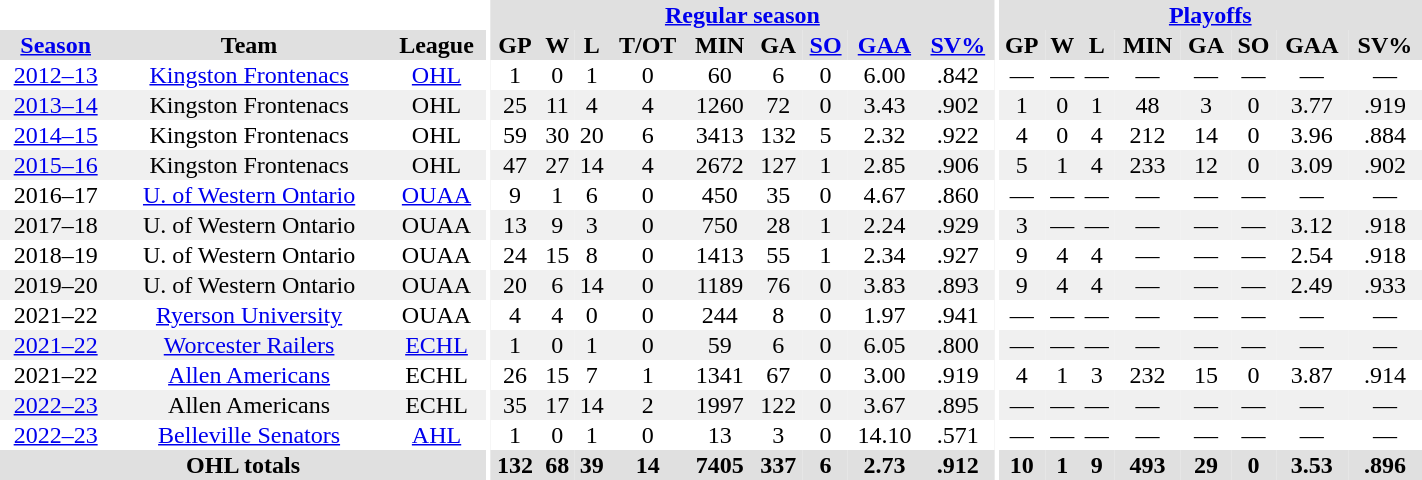<table border="0" cellpadding="1" cellspacing="0" ID="Table3" style="text-align:center; width:75%">
<tr bgcolor="#e0e0e0">
<th colspan="3" bgcolor="#ffffff"></th>
<th rowspan="99" bgcolor="#ffffff"></th>
<th colspan="9" bgcolor="#e0e0e0"><a href='#'>Regular season</a></th>
<th rowspan="99" bgcolor="#ffffff"></th>
<th colspan="8" bgcolor="#e0e0e0"><a href='#'>Playoffs</a></th>
</tr>
<tr bgcolor="#e0e0e0">
<th><a href='#'>Season</a></th>
<th>Team</th>
<th>League</th>
<th>GP</th>
<th>W</th>
<th>L</th>
<th>T/OT</th>
<th>MIN</th>
<th>GA</th>
<th><a href='#'>SO</a></th>
<th><a href='#'>GAA</a></th>
<th><a href='#'>SV%</a></th>
<th>GP</th>
<th>W</th>
<th>L</th>
<th>MIN</th>
<th>GA</th>
<th>SO</th>
<th>GAA</th>
<th>SV%</th>
</tr>
<tr ALIGN="center">
<td><a href='#'>2012–13</a></td>
<td><a href='#'>Kingston Frontenacs</a></td>
<td><a href='#'>OHL</a></td>
<td>1</td>
<td>0</td>
<td>1</td>
<td>0</td>
<td>60</td>
<td>6</td>
<td>0</td>
<td>6.00</td>
<td>.842</td>
<td>—</td>
<td>—</td>
<td>—</td>
<td>—</td>
<td>—</td>
<td>—</td>
<td>—</td>
<td>—</td>
</tr>
<tr ALIGN="center" bgcolor="#f0f0f0">
<td><a href='#'>2013–14</a></td>
<td>Kingston Frontenacs</td>
<td>OHL</td>
<td>25</td>
<td>11</td>
<td>4</td>
<td>4</td>
<td>1260</td>
<td>72</td>
<td>0</td>
<td>3.43</td>
<td>.902</td>
<td>1</td>
<td>0</td>
<td>1</td>
<td>48</td>
<td>3</td>
<td>0</td>
<td>3.77</td>
<td>.919</td>
</tr>
<tr ALIGN="center">
<td><a href='#'>2014–15</a></td>
<td>Kingston Frontenacs</td>
<td>OHL</td>
<td>59</td>
<td>30</td>
<td>20</td>
<td>6</td>
<td>3413</td>
<td>132</td>
<td>5</td>
<td>2.32</td>
<td>.922</td>
<td>4</td>
<td>0</td>
<td>4</td>
<td>212</td>
<td>14</td>
<td>0</td>
<td>3.96</td>
<td>.884</td>
</tr>
<tr ALIGN="center" bgcolor="#f0f0f0">
<td><a href='#'>2015–16</a></td>
<td>Kingston Frontenacs</td>
<td>OHL</td>
<td>47</td>
<td>27</td>
<td>14</td>
<td>4</td>
<td>2672</td>
<td>127</td>
<td>1</td>
<td>2.85</td>
<td>.906</td>
<td>5</td>
<td>1</td>
<td>4</td>
<td>233</td>
<td>12</td>
<td>0</td>
<td>3.09</td>
<td>.902</td>
</tr>
<tr ALIGN="center">
<td>2016–17</td>
<td><a href='#'>U. of Western Ontario</a></td>
<td><a href='#'>OUAA</a></td>
<td>9</td>
<td>1</td>
<td>6</td>
<td>0</td>
<td>450</td>
<td>35</td>
<td>0</td>
<td>4.67</td>
<td>.860</td>
<td>—</td>
<td>—</td>
<td>—</td>
<td>—</td>
<td>—</td>
<td>—</td>
<td>—</td>
<td>—</td>
</tr>
<tr ALIGN="center"  bgcolor="#f0f0f0">
<td>2017–18</td>
<td>U. of Western Ontario</td>
<td>OUAA</td>
<td>13</td>
<td>9</td>
<td>3</td>
<td>0</td>
<td>750</td>
<td>28</td>
<td>1</td>
<td>2.24</td>
<td>.929</td>
<td>3</td>
<td>—</td>
<td>—</td>
<td>—</td>
<td>—</td>
<td>—</td>
<td>3.12</td>
<td>.918</td>
</tr>
<tr ALIGN="center">
<td>2018–19</td>
<td>U. of Western Ontario</td>
<td>OUAA</td>
<td>24</td>
<td>15</td>
<td>8</td>
<td>0</td>
<td>1413</td>
<td>55</td>
<td>1</td>
<td>2.34</td>
<td>.927</td>
<td>9</td>
<td>4</td>
<td>4</td>
<td>—</td>
<td>—</td>
<td>—</td>
<td>2.54</td>
<td>.918</td>
</tr>
<tr ALIGN="center"  bgcolor="#f0f0f0">
<td>2019–20</td>
<td>U. of Western Ontario</td>
<td>OUAA</td>
<td>20</td>
<td>6</td>
<td>14</td>
<td>0</td>
<td>1189</td>
<td>76</td>
<td>0</td>
<td>3.83</td>
<td>.893</td>
<td>9</td>
<td>4</td>
<td>4</td>
<td>—</td>
<td>—</td>
<td>—</td>
<td>2.49</td>
<td>.933</td>
</tr>
<tr ALIGN="center">
<td>2021–22</td>
<td><a href='#'>Ryerson University</a></td>
<td>OUAA</td>
<td>4</td>
<td>4</td>
<td>0</td>
<td>0</td>
<td>244</td>
<td>8</td>
<td>0</td>
<td>1.97</td>
<td>.941</td>
<td>—</td>
<td>—</td>
<td>—</td>
<td>—</td>
<td>—</td>
<td>—</td>
<td>—</td>
<td>—</td>
</tr>
<tr ALIGN="center"  bgcolor="#f0f0f0">
<td><a href='#'>2021–22</a></td>
<td><a href='#'>Worcester Railers</a></td>
<td><a href='#'>ECHL</a></td>
<td>1</td>
<td>0</td>
<td>1</td>
<td>0</td>
<td>59</td>
<td>6</td>
<td>0</td>
<td>6.05</td>
<td>.800</td>
<td>—</td>
<td>—</td>
<td>—</td>
<td>—</td>
<td>—</td>
<td>—</td>
<td>—</td>
<td>—</td>
</tr>
<tr ALIGN="center">
<td>2021–22</td>
<td><a href='#'>Allen Americans</a></td>
<td>ECHL</td>
<td>26</td>
<td>15</td>
<td>7</td>
<td>1</td>
<td>1341</td>
<td>67</td>
<td>0</td>
<td>3.00</td>
<td>.919</td>
<td>4</td>
<td>1</td>
<td>3</td>
<td>232</td>
<td>15</td>
<td>0</td>
<td>3.87</td>
<td>.914</td>
</tr>
<tr ALIGN="center"  bgcolor="#f0f0f0">
<td><a href='#'>2022–23</a></td>
<td>Allen Americans</td>
<td>ECHL</td>
<td>35</td>
<td>17</td>
<td>14</td>
<td>2</td>
<td>1997</td>
<td>122</td>
<td>0</td>
<td>3.67</td>
<td>.895</td>
<td>—</td>
<td>—</td>
<td>—</td>
<td>—</td>
<td>—</td>
<td>—</td>
<td>—</td>
<td>—</td>
</tr>
<tr ALIGN="center">
<td><a href='#'>2022–23</a></td>
<td><a href='#'>Belleville Senators</a></td>
<td><a href='#'>AHL</a></td>
<td>1</td>
<td>0</td>
<td>1</td>
<td>0</td>
<td>13</td>
<td>3</td>
<td>0</td>
<td>14.10</td>
<td>.571</td>
<td>—</td>
<td>—</td>
<td>—</td>
<td>—</td>
<td>—</td>
<td>—</td>
<td>—</td>
<td>—</td>
</tr>
<tr ALIGN="center" bgcolor="#e0e0e0">
<th colspan="3" align="center">OHL totals</th>
<th>132</th>
<th>68</th>
<th>39</th>
<th>14</th>
<th>7405</th>
<th>337</th>
<th>6</th>
<th>2.73</th>
<th>.912</th>
<th>10</th>
<th>1</th>
<th>9</th>
<th>493</th>
<th>29</th>
<th>0</th>
<th>3.53</th>
<th>.896</th>
</tr>
</table>
